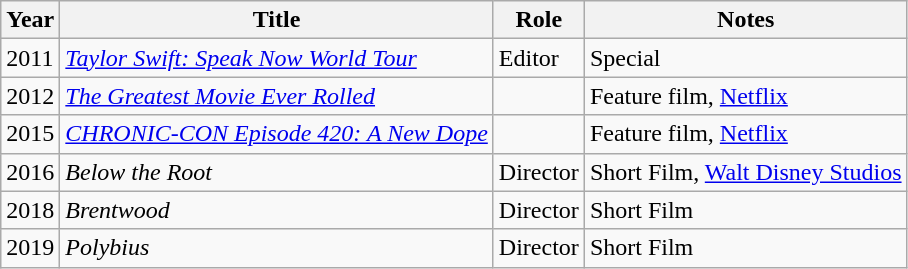<table class="wikitable">
<tr>
<th>Year</th>
<th>Title</th>
<th>Role</th>
<th>Notes</th>
</tr>
<tr>
<td>2011</td>
<td><em><a href='#'>Taylor Swift: Speak Now World Tour</a></em></td>
<td>Editor</td>
<td>Special</td>
</tr>
<tr>
<td>2012</td>
<td><a href='#'><em>The Greatest Movie Ever Rolled</em></a></td>
<td></td>
<td>Feature film, <a href='#'>Netflix</a></td>
</tr>
<tr>
<td>2015</td>
<td><a href='#'><em>CHRONIC-CON Episode 420: A New Dope</em></a></td>
<td></td>
<td>Feature film, <a href='#'>Netflix</a></td>
</tr>
<tr>
<td>2016</td>
<td><em>Below the Root</em></td>
<td>Director</td>
<td>Short Film, <a href='#'>Walt Disney Studios</a></td>
</tr>
<tr>
<td>2018</td>
<td><em>Brentwood</em></td>
<td>Director</td>
<td>Short Film</td>
</tr>
<tr>
<td>2019</td>
<td><em>Polybius</em></td>
<td>Director</td>
<td>Short Film</td>
</tr>
</table>
